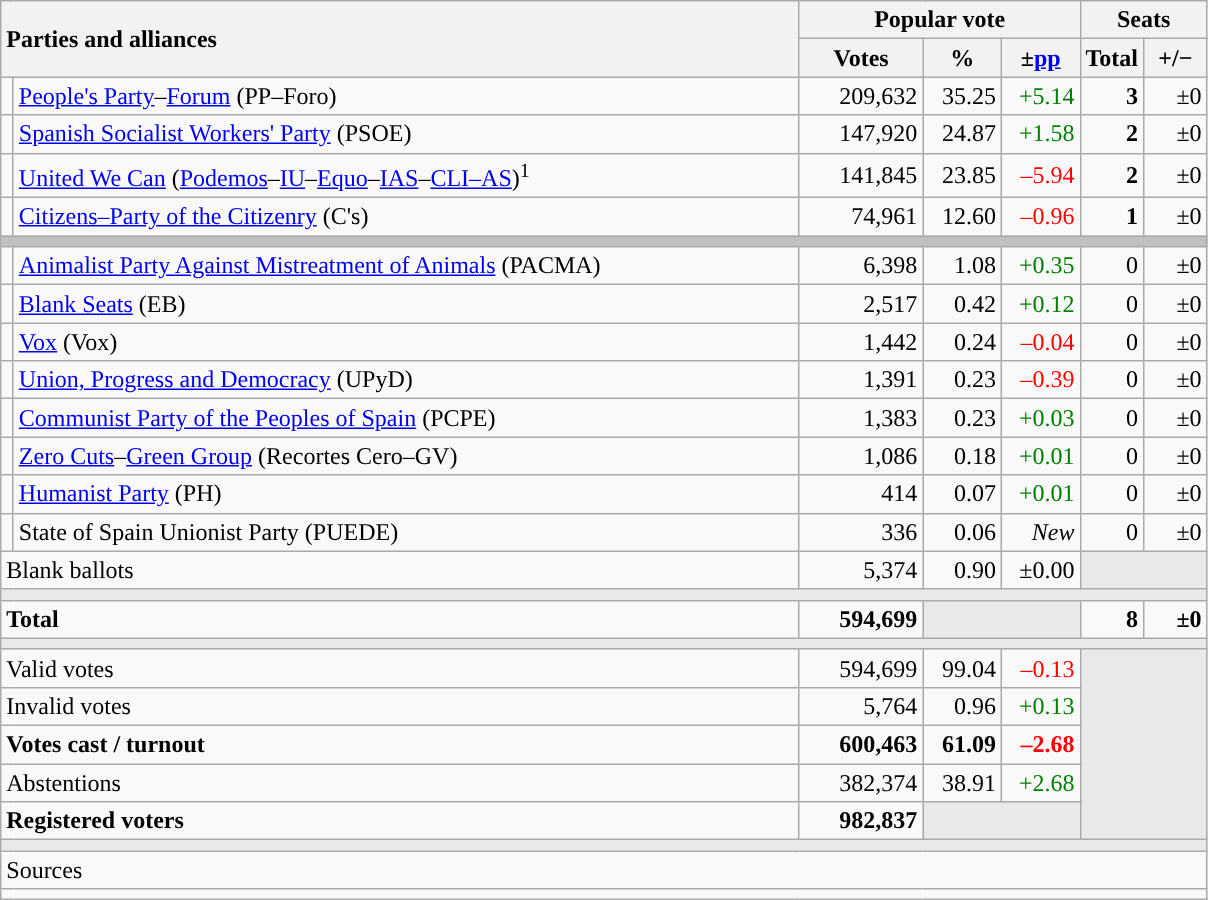<table class="wikitable" style="text-align:right;">
<tr>
<th style="text-align:left;" rowspan="2" colspan="2" width="525">Parties and alliances</th>
<th colspan="3">Popular vote</th>
<th colspan="2">Seats</th>
</tr>
<tr>
<th width="75">Votes</th>
<th width="45">%</th>
<th width="45">±<a href='#'>pp</a></th>
<th width="35">Total</th>
<th width="35">+/−</th>
</tr>
<tr>
<td width="1" style="color:inherit;background:"></td>
<td align="left"><a href='#'>People's Party</a>–<a href='#'>Forum</a> (PP–Foro)</td>
<td>209,632</td>
<td>35.25</td>
<td style="color:green;">+5.14</td>
<td><strong>3</strong></td>
<td>±0</td>
</tr>
<tr>
<td style="color:inherit;background:"></td>
<td align="left"><a href='#'>Spanish Socialist Workers' Party</a> (PSOE)</td>
<td>147,920</td>
<td>24.87</td>
<td style="color:green;">+1.58</td>
<td><strong>2</strong></td>
<td>±0</td>
</tr>
<tr>
<td style="color:inherit;background:"></td>
<td align="left"><a href='#'>United We Can</a> (<a href='#'>Podemos</a>–<a href='#'>IU</a>–<a href='#'>Equo</a>–<a href='#'>IAS</a>–<a href='#'>CLI–AS</a>)<sup>1</sup></td>
<td>141,845</td>
<td>23.85</td>
<td style="color:red;">–5.94</td>
<td><strong>2</strong></td>
<td>±0</td>
</tr>
<tr>
<td style="color:inherit;background:"></td>
<td align="left"><a href='#'>Citizens–Party of the Citizenry</a> (C's)</td>
<td>74,961</td>
<td>12.60</td>
<td style="color:red;">–0.96</td>
<td><strong>1</strong></td>
<td>±0</td>
</tr>
<tr>
<td colspan="7" bgcolor="#C0C0C0"></td>
</tr>
<tr>
<td style="color:inherit;background:"></td>
<td align="left"><a href='#'>Animalist Party Against Mistreatment of Animals</a> (PACMA)</td>
<td>6,398</td>
<td>1.08</td>
<td style="color:green;">+0.35</td>
<td>0</td>
<td>±0</td>
</tr>
<tr>
<td style="color:inherit;background:"></td>
<td align="left"><a href='#'>Blank Seats</a> (EB)</td>
<td>2,517</td>
<td>0.42</td>
<td style="color:green;">+0.12</td>
<td>0</td>
<td>±0</td>
</tr>
<tr>
<td style="color:inherit;background:"></td>
<td align="left"><a href='#'>Vox</a> (Vox)</td>
<td>1,442</td>
<td>0.24</td>
<td style="color:red;">–0.04</td>
<td>0</td>
<td>±0</td>
</tr>
<tr>
<td style="color:inherit;background:"></td>
<td align="left"><a href='#'>Union, Progress and Democracy</a> (UPyD)</td>
<td>1,391</td>
<td>0.23</td>
<td style="color:red;">–0.39</td>
<td>0</td>
<td>±0</td>
</tr>
<tr>
<td style="color:inherit;background:"></td>
<td align="left"><a href='#'>Communist Party of the Peoples of Spain</a> (PCPE)</td>
<td>1,383</td>
<td>0.23</td>
<td style="color:green;">+0.03</td>
<td>0</td>
<td>±0</td>
</tr>
<tr>
<td style="color:inherit;background:"></td>
<td align="left"><a href='#'>Zero Cuts</a>–<a href='#'>Green Group</a> (Recortes Cero–GV)</td>
<td>1,086</td>
<td>0.18</td>
<td style="color:green;">+0.01</td>
<td>0</td>
<td>±0</td>
</tr>
<tr>
<td style="color:inherit;background:"></td>
<td align="left"><a href='#'>Humanist Party</a> (PH)</td>
<td>414</td>
<td>0.07</td>
<td style="color:green;">+0.01</td>
<td>0</td>
<td>±0</td>
</tr>
<tr>
<td style="color:inherit;background:"></td>
<td align="left">State of Spain Unionist Party (PUEDE)</td>
<td>336</td>
<td>0.06</td>
<td><em>New</em></td>
<td>0</td>
<td>±0</td>
</tr>
<tr>
<td align="left" colspan="2">Blank ballots</td>
<td>5,374</td>
<td>0.90</td>
<td>±0.00</td>
<td bgcolor="#E9E9E9" colspan="2"></td>
</tr>
<tr>
<td colspan="7" bgcolor="#E9E9E9"></td>
</tr>
<tr style="font-weight:bold;">
<td align="left" colspan="2">Total</td>
<td>594,699</td>
<td bgcolor="#E9E9E9" colspan="2"></td>
<td>8</td>
<td>±0</td>
</tr>
<tr>
<td colspan="7" bgcolor="#E9E9E9"></td>
</tr>
<tr>
<td align="left" colspan="2">Valid votes</td>
<td>594,699</td>
<td>99.04</td>
<td style="color:red;">–0.13</td>
<td bgcolor="#E9E9E9" colspan="2" rowspan="5"></td>
</tr>
<tr>
<td align="left" colspan="2">Invalid votes</td>
<td>5,764</td>
<td>0.96</td>
<td style="color:green;">+0.13</td>
</tr>
<tr style="font-weight:bold;">
<td align="left" colspan="2">Votes cast / turnout</td>
<td>600,463</td>
<td>61.09</td>
<td style="color:red;">–2.68</td>
</tr>
<tr>
<td align="left" colspan="2">Abstentions</td>
<td>382,374</td>
<td>38.91</td>
<td style="color:green;">+2.68</td>
</tr>
<tr style="font-weight:bold;">
<td align="left" colspan="2">Registered voters</td>
<td>982,837</td>
<td bgcolor="#E9E9E9" colspan="2"></td>
</tr>
<tr>
<td colspan="7" bgcolor="#E9E9E9"></td>
</tr>
<tr>
<td align="left" colspan="7">Sources</td>
</tr>
<tr>
<td colspan="7" style="text-align:left; max-width:790px;"></td>
</tr>
</table>
